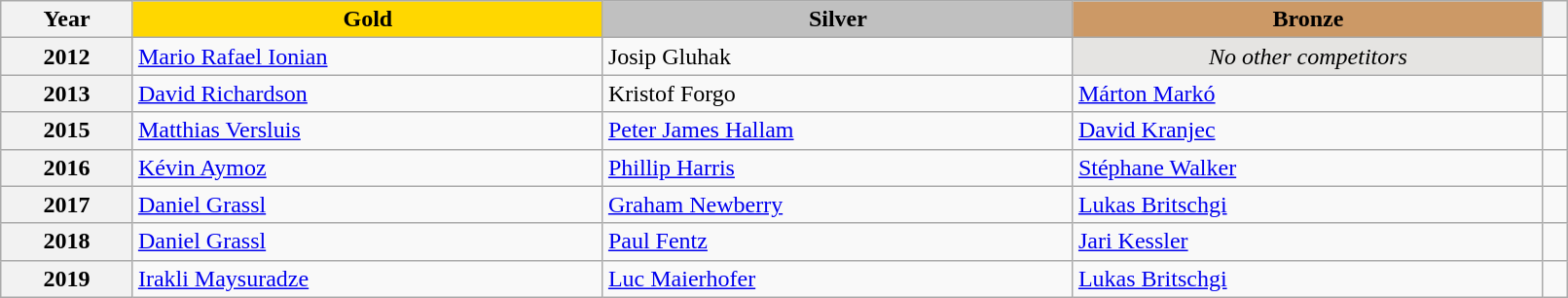<table class="wikitable unsortable" style="text-align:left; width:85%">
<tr>
<th scope="col" style="text-align:center">Year</th>
<td scope="col" style="text-align:center; width:30%; background:gold"><strong>Gold</strong></td>
<td scope="col" style="text-align:center; width:30%; background:silver"><strong>Silver</strong></td>
<td scope="col" style="text-align:center; width:30%; background:#c96"><strong>Bronze</strong></td>
<th scope="col" style="text-align:center"></th>
</tr>
<tr>
<th scope="row">2012</th>
<td> <a href='#'>Mario Rafael Ionian</a></td>
<td> Josip Gluhak</td>
<td align="center" bgcolor="e5e4e2"><em>No other competitors</em></td>
<td></td>
</tr>
<tr>
<th scope="row">2013</th>
<td> <a href='#'>David Richardson</a></td>
<td> Kristof Forgo</td>
<td> <a href='#'>Márton Markó</a></td>
<td></td>
</tr>
<tr>
<th scope="row">2015</th>
<td> <a href='#'>Matthias Versluis</a></td>
<td> <a href='#'>Peter James Hallam</a></td>
<td> <a href='#'>David Kranjec</a></td>
<td></td>
</tr>
<tr>
<th scope="row">2016</th>
<td> <a href='#'>Kévin Aymoz</a></td>
<td> <a href='#'>Phillip Harris</a></td>
<td> <a href='#'>Stéphane Walker</a></td>
<td></td>
</tr>
<tr>
<th scope="row">2017</th>
<td> <a href='#'>Daniel Grassl</a></td>
<td> <a href='#'>Graham Newberry</a></td>
<td> <a href='#'>Lukas Britschgi</a></td>
<td></td>
</tr>
<tr>
<th scope="row">2018</th>
<td> <a href='#'>Daniel Grassl</a></td>
<td> <a href='#'>Paul Fentz</a></td>
<td> <a href='#'>Jari Kessler</a></td>
<td></td>
</tr>
<tr>
<th scope="row">2019</th>
<td> <a href='#'>Irakli Maysuradze</a></td>
<td> <a href='#'>Luc Maierhofer</a></td>
<td> <a href='#'>Lukas Britschgi</a></td>
<td></td>
</tr>
</table>
